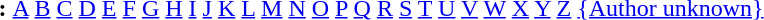<table id="toc" border="0">
<tr>
<th>:</th>
<td><a href='#'>A</a> <a href='#'>B</a> <a href='#'>C</a> <a href='#'>D</a> <a href='#'>E</a> <a href='#'>F</a> <a href='#'>G</a> <a href='#'>H</a> <a href='#'>I</a> <a href='#'>J</a> <a href='#'>K</a> <a href='#'>L</a> <a href='#'>M</a> <a href='#'>N</a> <a href='#'>O</a> <a href='#'>P</a> <a href='#'>Q</a> <a href='#'>R</a> <a href='#'>S</a> <a href='#'>T</a> <a href='#'>U</a> <a href='#'>V</a> <a href='#'>W</a> <a href='#'>X</a> <a href='#'>Y</a> <a href='#'>Z</a> <a href='#'>{Author unknown}</a></td>
</tr>
</table>
